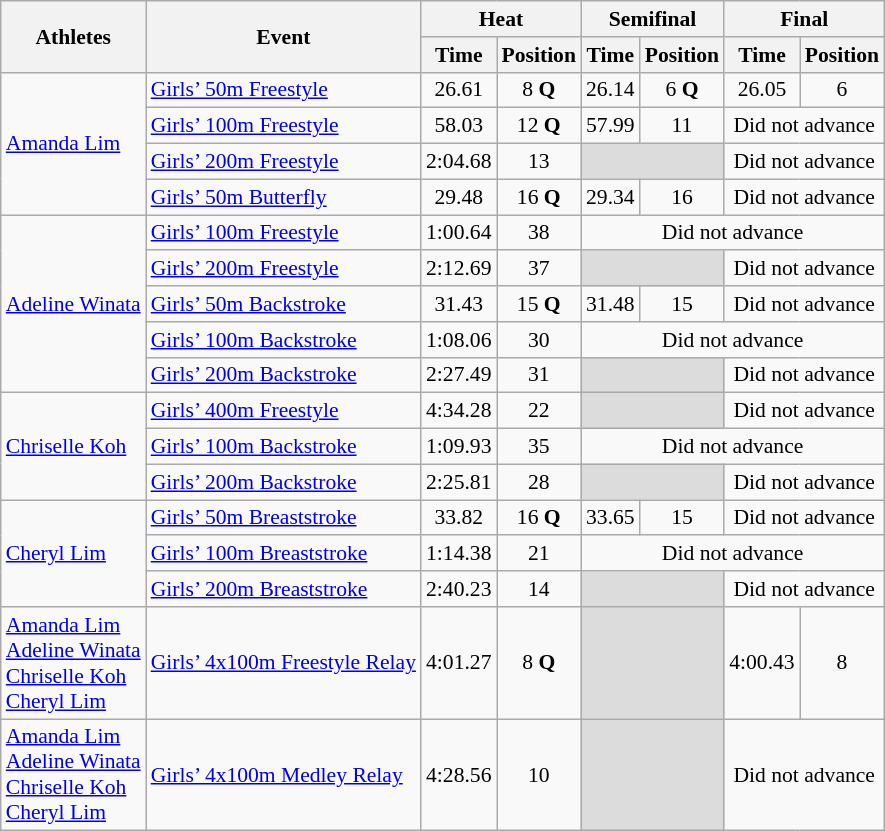<table class="wikitable" border="1" style="font-size:90%">
<tr>
<th rowspan=2>Athletes</th>
<th rowspan=2>Event</th>
<th colspan=2>Heat</th>
<th colspan=2>Semifinal</th>
<th colspan=2>Final</th>
</tr>
<tr>
<th>Time</th>
<th>Position</th>
<th>Time</th>
<th>Position</th>
<th>Time</th>
<th>Position</th>
</tr>
<tr>
<td rowspan=4><a href='#'>Amanda Lim</a></td>
<td><a href='#'>Girls’ 50m Freestyle</a></td>
<td align=center>26.61</td>
<td align=center>8 <strong>Q</strong></td>
<td align=center>26.14</td>
<td align=center>6 <strong>Q</strong></td>
<td align=center>26.05</td>
<td align=center>6</td>
</tr>
<tr>
<td><a href='#'>Girls’ 100m Freestyle</a></td>
<td align=center>58.03</td>
<td align=center>12 <strong>Q</strong></td>
<td align=center>57.99</td>
<td align=center>11</td>
<td colspan="2" align=center>Did not advance</td>
</tr>
<tr>
<td><a href='#'>Girls’ 200m Freestyle</a></td>
<td align=center>2:04.68</td>
<td align=center>13</td>
<td colspan=2 bgcolor=#DCDCDC></td>
<td colspan="2" align=center>Did not advance</td>
</tr>
<tr>
<td><a href='#'>Girls’ 50m Butterfly</a></td>
<td align=center>29.48</td>
<td align=center>16 <strong>Q</strong></td>
<td align=center>29.34</td>
<td align=center>16</td>
<td colspan="2" align=center>Did not advance</td>
</tr>
<tr>
<td rowspan=5><a href='#'>Adeline Winata</a></td>
<td><a href='#'>Girls’ 100m Freestyle</a></td>
<td align=center>1:00.64</td>
<td align=center>38</td>
<td colspan="4" align=center>Did not advance</td>
</tr>
<tr>
<td><a href='#'>Girls’ 200m Freestyle</a></td>
<td align=center>2:12.69</td>
<td align=center>37</td>
<td colspan=2 bgcolor=#DCDCDC></td>
<td colspan="2" align=center>Did not advance</td>
</tr>
<tr>
<td><a href='#'>Girls’ 50m Backstroke</a></td>
<td align=center>31.43</td>
<td align=center>15 <strong>Q</strong></td>
<td align=center>31.48</td>
<td align=center>15</td>
<td colspan="2" align=center>Did not advance</td>
</tr>
<tr>
<td><a href='#'>Girls’ 100m Backstroke</a></td>
<td align=center>1:08.06</td>
<td align=center>30</td>
<td colspan="4" align=center>Did not advance</td>
</tr>
<tr>
<td><a href='#'>Girls’ 200m Backstroke</a></td>
<td align=center>2:27.49</td>
<td align=center>31</td>
<td colspan=2 bgcolor=#DCDCDC></td>
<td colspan="2" align=center>Did not advance</td>
</tr>
<tr>
<td rowspan=3><a href='#'>Chriselle Koh</a></td>
<td><a href='#'>Girls’ 400m Freestyle</a></td>
<td align=center>4:34.28</td>
<td align=center>22</td>
<td colspan=2 bgcolor=#DCDCDC></td>
<td colspan="2" align=center>Did not advance</td>
</tr>
<tr>
<td><a href='#'>Girls’ 100m Backstroke</a></td>
<td align=center>1:09.93</td>
<td align=center>35</td>
<td colspan="4" align=center>Did not advance</td>
</tr>
<tr>
<td><a href='#'>Girls’ 200m Backstroke</a></td>
<td align=center>2:25.81</td>
<td align=center>28</td>
<td colspan=2 bgcolor=#DCDCDC></td>
<td colspan="2" align=center>Did not advance</td>
</tr>
<tr>
<td rowspan=3><a href='#'>Cheryl Lim</a></td>
<td><a href='#'>Girls’ 50m Breaststroke</a></td>
<td align=center>33.82</td>
<td align=center>16 <strong>Q</strong></td>
<td align=center>33.65</td>
<td align=center>15</td>
<td colspan="2" align=center>Did not advance</td>
</tr>
<tr>
<td><a href='#'>Girls’ 100m Breaststroke</a></td>
<td align=center>1:14.38</td>
<td align=center>21</td>
<td colspan="4" align=center>Did not advance</td>
</tr>
<tr>
<td><a href='#'>Girls’ 200m Breaststroke</a></td>
<td align=center>2:40.23</td>
<td align=center>14</td>
<td colspan=2 bgcolor=#DCDCDC></td>
<td colspan="2" align=center>Did not advance</td>
</tr>
<tr>
<td><a href='#'>Amanda Lim</a><br><a href='#'>Adeline Winata</a><br><a href='#'>Chriselle Koh</a><br><a href='#'>Cheryl Lim</a></td>
<td><a href='#'>Girls’ 4x100m Freestyle Relay</a></td>
<td align=center>4:01.27</td>
<td align=center>8 <strong>Q</strong></td>
<td colspan=2 bgcolor=#DCDCDC></td>
<td align=center>4:00.43</td>
<td align=center>8</td>
</tr>
<tr>
<td><a href='#'>Amanda Lim</a><br><a href='#'>Adeline Winata</a><br><a href='#'>Chriselle Koh</a><br><a href='#'>Cheryl Lim</a></td>
<td><a href='#'>Girls’ 4x100m Medley Relay</a></td>
<td align=center>4:28.56</td>
<td align=center>10</td>
<td colspan=2 bgcolor=#DCDCDC></td>
<td colspan="2" align=center>Did not advance</td>
</tr>
</table>
